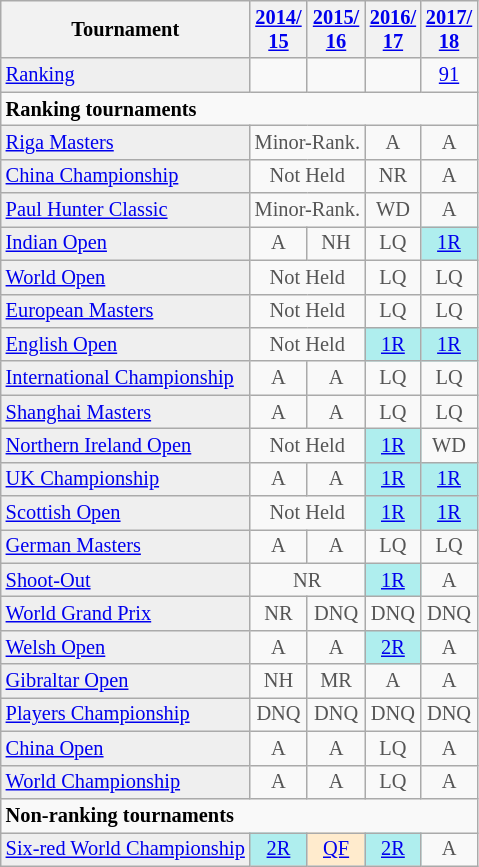<table class="wikitable" style="font-size:85%;">
<tr>
<th>Tournament</th>
<th><a href='#'>2014/<br>15</a></th>
<th><a href='#'>2015/<br>16</a></th>
<th><a href='#'>2016/<br>17</a></th>
<th><a href='#'>2017/<br>18</a></th>
</tr>
<tr>
<td style="background:#EFEFEF;"><a href='#'>Ranking</a></td>
<td align="center"></td>
<td align="center"></td>
<td align="center"></td>
<td align="center"><a href='#'>91</a></td>
</tr>
<tr>
<td colspan="20"><strong>Ranking tournaments</strong></td>
</tr>
<tr>
<td style="background:#EFEFEF;"><a href='#'>Riga Masters</a></td>
<td colspan="2" style="text-align:center; color:#555555;">Minor-Rank.</td>
<td align="center" style="color:#555555;">A</td>
<td align="center" style="color:#555555;">A</td>
</tr>
<tr>
<td style="background:#EFEFEF;"><a href='#'>China Championship</a></td>
<td colspan="2" style="text-align:center; color:#555555;">Not Held</td>
<td align="center" style="color:#555555;">NR</td>
<td align="center" style="color:#555555;">A</td>
</tr>
<tr>
<td style="background:#EFEFEF;"><a href='#'>Paul Hunter Classic</a></td>
<td colspan="2" style="text-align:center; color:#555555;">Minor-Rank.</td>
<td align="center" style="color:#555555;">WD</td>
<td align="center" style="color:#555555;">A</td>
</tr>
<tr>
<td style="background:#EFEFEF;"><a href='#'>Indian Open</a></td>
<td align="center" style="color:#555555;">A</td>
<td align="center" style="color:#555555;">NH</td>
<td align="center" style="color:#555555;">LQ</td>
<td align="center" style="background:#afeeee;"><a href='#'>1R</a></td>
</tr>
<tr>
<td style="background:#EFEFEF;"><a href='#'>World Open</a></td>
<td colspan="2" style="text-align:center; color:#555555;">Not Held</td>
<td align="center" style="color:#555555;">LQ</td>
<td align="center" style="color:#555555;">LQ</td>
</tr>
<tr>
<td style="background:#EFEFEF;"><a href='#'>European Masters</a></td>
<td colspan="2" style="text-align:center; color:#555555;">Not Held</td>
<td align="center" style="color:#555555;">LQ</td>
<td align="center" style="color:#555555;">LQ</td>
</tr>
<tr>
<td style="background:#EFEFEF;"><a href='#'>English Open</a></td>
<td colspan="2" style="text-align:center; color:#555555;">Not Held</td>
<td style="text-align:center; background:#afeeee;"><a href='#'>1R</a></td>
<td style="text-align:center; background:#afeeee;"><a href='#'>1R</a></td>
</tr>
<tr>
<td style="background:#EFEFEF;"><a href='#'>International Championship</a></td>
<td align="center" style="color:#555555;">A</td>
<td align="center" style="color:#555555;">A</td>
<td align="center" style="color:#555555;">LQ</td>
<td align="center" style="color:#555555;">LQ</td>
</tr>
<tr>
<td style="background:#EFEFEF;"><a href='#'>Shanghai Masters</a></td>
<td align="center" style="color:#555555;">A</td>
<td align="center" style="color:#555555;">A</td>
<td align="center" style="color:#555555;">LQ</td>
<td align="center" style="color:#555555;">LQ</td>
</tr>
<tr>
<td style="background:#EFEFEF;"><a href='#'>Northern Ireland Open</a></td>
<td colspan="2" style="text-align:center; color:#555555;">Not Held</td>
<td align="center" style="background:#afeeee;"><a href='#'>1R</a></td>
<td align="center" style="color:#555555;">WD</td>
</tr>
<tr>
<td style="background:#EFEFEF;"><a href='#'>UK Championship</a></td>
<td align="center" style="color:#555555;">A</td>
<td align="center" style="color:#555555;">A</td>
<td align="center" style="background:#afeeee;"><a href='#'>1R</a></td>
<td align="center" style="background:#afeeee;"><a href='#'>1R</a></td>
</tr>
<tr>
<td style="background:#EFEFEF;"><a href='#'>Scottish Open</a></td>
<td colspan="2" style="text-align:center; color:#555555;">Not Held</td>
<td style="text-align:center; background:#afeeee;"><a href='#'>1R</a></td>
<td style="text-align:center; background:#afeeee;"><a href='#'>1R</a></td>
</tr>
<tr>
<td style="background:#EFEFEF;"><a href='#'>German Masters</a></td>
<td align="center" style="color:#555555;">A</td>
<td align="center" style="color:#555555;">A</td>
<td align="center" style="color:#555555;">LQ</td>
<td align="center" style="color:#555555;">LQ</td>
</tr>
<tr>
<td style="background:#EFEFEF;"><a href='#'>Shoot-Out</a></td>
<td colspan="2" style="text-align:center; color:#555555;">NR</td>
<td style="text-align:center; background:#afeeee;"><a href='#'>1R</a></td>
<td align="center" style="color:#555555;">A</td>
</tr>
<tr>
<td style="background:#EFEFEF;"><a href='#'>World Grand Prix</a></td>
<td align="center" style="color:#555555;">NR</td>
<td align="center" style="color:#555555;">DNQ</td>
<td align="center" style="color:#555555;">DNQ</td>
<td align="center" style="color:#555555;">DNQ</td>
</tr>
<tr>
<td style="background:#EFEFEF;"><a href='#'>Welsh Open</a></td>
<td align="center" style="color:#555555;">A</td>
<td align="center" style="color:#555555;">A</td>
<td style="text-align:center; background:#afeeee;"><a href='#'>2R</a></td>
<td align="center" style="color:#555555;">A</td>
</tr>
<tr>
<td style="background:#EFEFEF;"><a href='#'>Gibraltar Open</a></td>
<td align="center" style="color:#555555;">NH</td>
<td align="center" style="color:#555555;">MR</td>
<td style="text-align:center; color:#555555;">A</td>
<td style="text-align:center; color:#555555;">A</td>
</tr>
<tr>
<td style="background:#EFEFEF;"><a href='#'>Players Championship</a></td>
<td align="center" style="color:#555555;">DNQ</td>
<td align="center" style="color:#555555;">DNQ</td>
<td align="center" style="color:#555555;">DNQ</td>
<td align="center" style="color:#555555;">DNQ</td>
</tr>
<tr>
<td style="background:#EFEFEF;"><a href='#'>China Open</a></td>
<td align="center" style="color:#555555;">A</td>
<td align="center" style="color:#555555;">A</td>
<td align="center" style="color:#555555;">LQ</td>
<td align="center" style="color:#555555;">A</td>
</tr>
<tr>
<td style="background:#EFEFEF;"><a href='#'>World Championship</a></td>
<td align="center" style="color:#555555;">A</td>
<td align="center" style="color:#555555;">A</td>
<td align="center" style="color:#555555;">LQ</td>
<td align="center" style="color:#555555;">A</td>
</tr>
<tr>
<td colspan="20"><strong>Non-ranking tournaments</strong></td>
</tr>
<tr>
<td style="background:#EFEFEF;"><a href='#'>Six-red World Championship</a></td>
<td style="text-align:center; background:#afeeee;"><a href='#'>2R</a></td>
<td align="center" style="background:#ffebcd;"><a href='#'>QF</a></td>
<td style="text-align:center; background:#afeeee;"><a href='#'>2R</a></td>
<td align="center" style="color:#555555;">A</td>
</tr>
</table>
